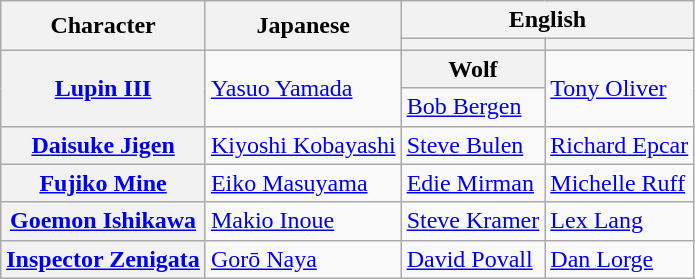<table class="wikitable">
<tr>
<th rowspan="2">Character</th>
<th rowspan="2">Japanese</th>
<th colspan="2">English</th>
</tr>
<tr>
<th></th>
<th></th>
</tr>
<tr>
<th rowspan="2"><a href='#'>Lupin III</a></th>
<td rowspan="2"><a href='#'>Yasuo Yamada</a></td>
<th>Wolf</th>
<td rowspan="2"><a href='#'>Tony Oliver</a></td>
</tr>
<tr>
<td><a href='#'>Bob Bergen</a></td>
</tr>
<tr>
<th><a href='#'>Daisuke Jigen</a></th>
<td><a href='#'>Kiyoshi Kobayashi</a></td>
<td><a href='#'>Steve Bulen</a></td>
<td><a href='#'>Richard Epcar</a></td>
</tr>
<tr>
<th><a href='#'>Fujiko Mine</a></th>
<td><a href='#'>Eiko Masuyama</a></td>
<td><a href='#'>Edie Mirman</a></td>
<td><a href='#'>Michelle Ruff</a></td>
</tr>
<tr>
<th><a href='#'>Goemon Ishikawa</a></th>
<td><a href='#'>Makio Inoue</a></td>
<td><a href='#'>Steve Kramer</a></td>
<td><a href='#'>Lex Lang</a></td>
</tr>
<tr>
<th><a href='#'>Inspector Zenigata</a></th>
<td><a href='#'>Gorō Naya</a></td>
<td><a href='#'>David Povall</a></td>
<td><a href='#'>Dan Lorge</a></td>
</tr>
</table>
